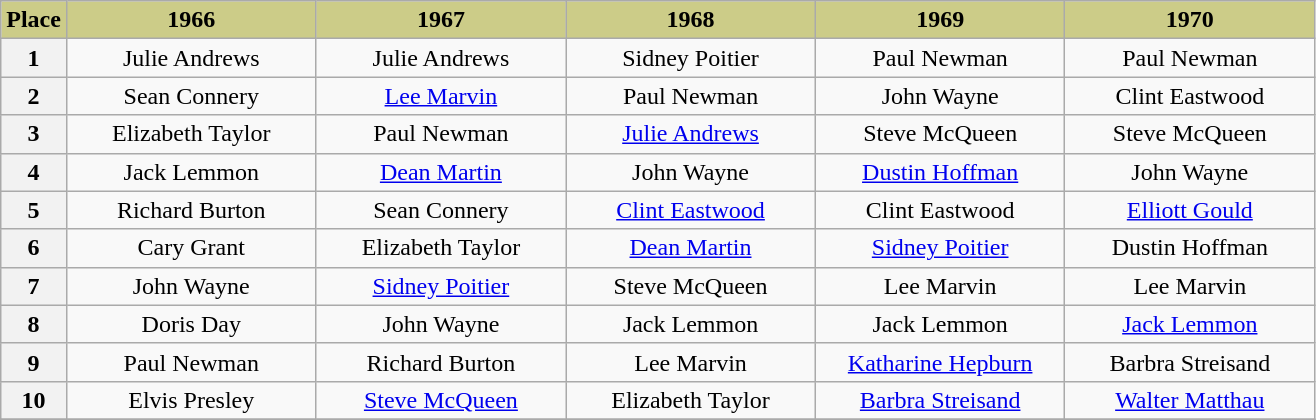<table class="wikitable" style="text-align:center">
<tr>
<th scope="col" style="background:#CC8" width="5%">Place</th>
<th scope="col" style="background:#CC8" width="19%">1966</th>
<th scope="col" style="background:#CC8" width="19%">1967</th>
<th scope="col" style="background:#CC8" width="19%">1968</th>
<th scope="col" style="background:#CC8" width="19%">1969</th>
<th scope="col" style="background:#CC8" width="19%">1970</th>
</tr>
<tr>
<th scope="row">1</th>
<td>Julie Andrews</td>
<td>Julie Andrews</td>
<td>Sidney Poitier</td>
<td>Paul Newman</td>
<td>Paul Newman</td>
</tr>
<tr>
<th scope="row">2</th>
<td>Sean Connery</td>
<td><a href='#'>Lee Marvin</a></td>
<td>Paul Newman</td>
<td>John Wayne</td>
<td>Clint Eastwood</td>
</tr>
<tr>
<th scope="row">3</th>
<td>Elizabeth Taylor</td>
<td>Paul Newman</td>
<td><a href='#'>Julie Andrews</a></td>
<td>Steve McQueen</td>
<td>Steve McQueen</td>
</tr>
<tr>
<th scope="row">4</th>
<td>Jack Lemmon</td>
<td><a href='#'>Dean Martin</a></td>
<td>John Wayne</td>
<td><a href='#'>Dustin Hoffman</a></td>
<td>John Wayne</td>
</tr>
<tr>
<th scope="row">5</th>
<td>Richard Burton</td>
<td>Sean Connery</td>
<td><a href='#'>Clint Eastwood</a></td>
<td>Clint Eastwood</td>
<td><a href='#'>Elliott Gould</a></td>
</tr>
<tr>
<th scope="row">6</th>
<td>Cary Grant</td>
<td>Elizabeth Taylor</td>
<td><a href='#'>Dean Martin</a></td>
<td><a href='#'>Sidney Poitier</a></td>
<td>Dustin Hoffman</td>
</tr>
<tr>
<th scope="row">7</th>
<td>John Wayne</td>
<td><a href='#'>Sidney Poitier</a></td>
<td>Steve McQueen</td>
<td>Lee Marvin</td>
<td>Lee Marvin</td>
</tr>
<tr>
<th scope="row">8</th>
<td>Doris Day</td>
<td>John Wayne</td>
<td>Jack Lemmon</td>
<td>Jack Lemmon</td>
<td><a href='#'>Jack Lemmon</a></td>
</tr>
<tr>
<th scope="row">9</th>
<td>Paul Newman</td>
<td>Richard Burton</td>
<td>Lee Marvin</td>
<td><a href='#'>Katharine Hepburn</a></td>
<td>Barbra Streisand</td>
</tr>
<tr>
<th scope="row">10</th>
<td>Elvis Presley</td>
<td><a href='#'>Steve McQueen</a></td>
<td>Elizabeth Taylor</td>
<td><a href='#'>Barbra Streisand</a></td>
<td><a href='#'>Walter Matthau</a></td>
</tr>
<tr>
</tr>
</table>
